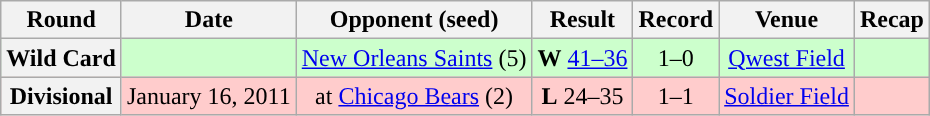<table class="wikitable" style="text-align:center">
<tr>
<th>Round</th>
<th>Date</th>
<th>Opponent (seed)</th>
<th>Result</th>
<th>Record</th>
<th>Venue</th>
<th>Recap</th>
</tr>
<tr style="background:#cfc">
<th>Wild Card</th>
<td></td>
<td><a href='#'>New Orleans Saints</a> (5)</td>
<td><strong>W</strong> <a href='#'>41–36</a></td>
<td>1–0</td>
<td><a href='#'>Qwest Field</a></td>
<td></td>
</tr>
<tr style="background:#fcc">
<th>Divisional</th>
<td>January 16, 2011</td>
<td>at <a href='#'>Chicago Bears</a> (2)</td>
<td><strong>L</strong> 24–35</td>
<td>1–1</td>
<td><a href='#'>Soldier Field</a></td>
<td></td>
</tr>
</table>
